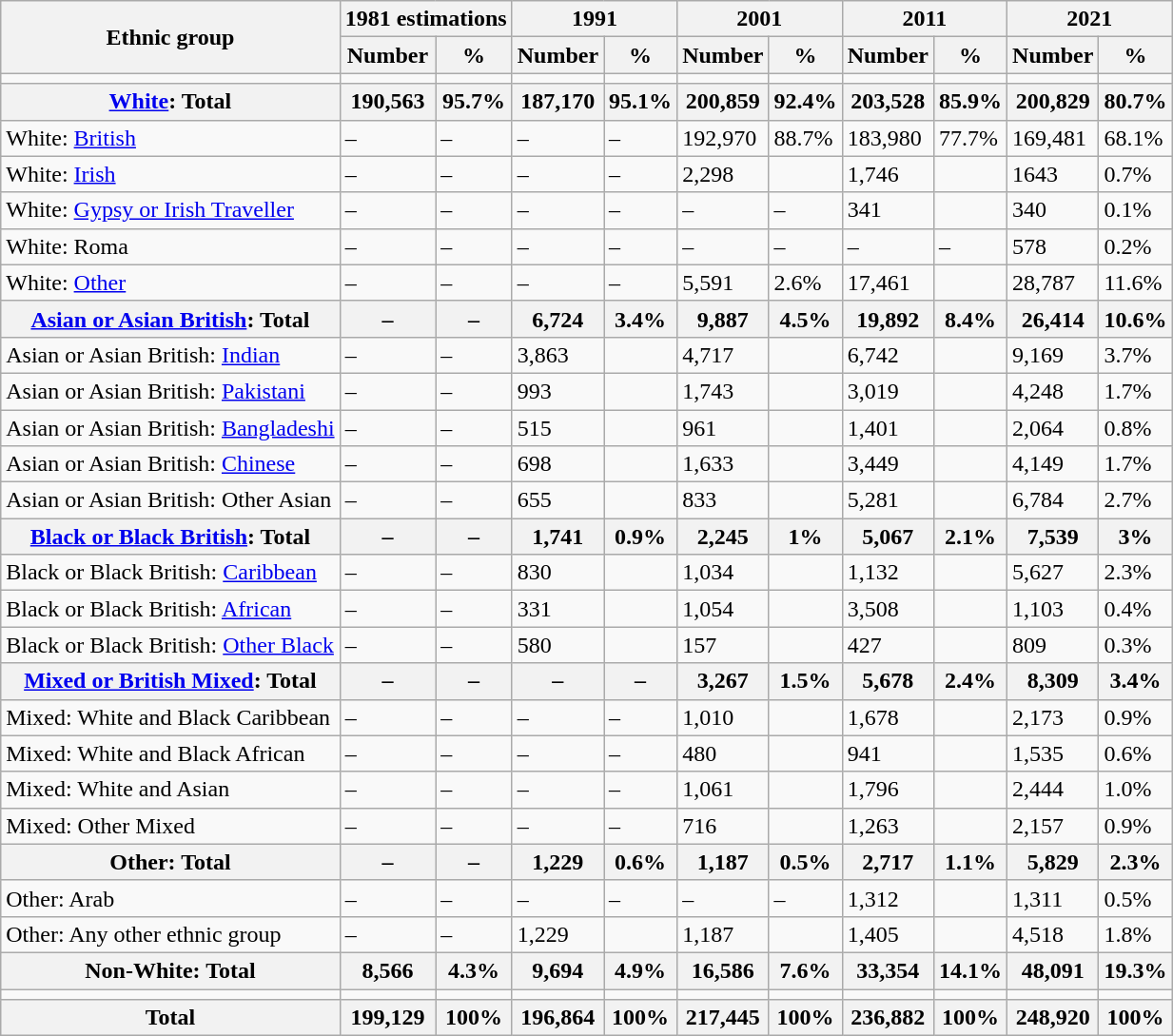<table class="wikitable sortable mw-collapsible mw-collapsed">
<tr>
<th rowspan="2">Ethnic group</th>
<th colspan="2">1981 estimations</th>
<th colspan="2">1991</th>
<th colspan="2">2001</th>
<th colspan="2">2011</th>
<th colspan="2">2021</th>
</tr>
<tr>
<th>Number</th>
<th>%</th>
<th>Number</th>
<th>%</th>
<th>Number</th>
<th>%</th>
<th>Number</th>
<th>%</th>
<th>Number</th>
<th>%</th>
</tr>
<tr>
<td></td>
<td></td>
<td></td>
<td></td>
<td></td>
<td></td>
<td></td>
<td></td>
<td></td>
<td></td>
<td></td>
</tr>
<tr>
<th><a href='#'>White</a>: Total</th>
<th>190,563</th>
<th>95.7%</th>
<th>187,170</th>
<th>95.1%</th>
<th>200,859</th>
<th>92.4%</th>
<th>203,528</th>
<th>85.9%</th>
<th>200,829</th>
<th>80.7%</th>
</tr>
<tr>
<td>White: <a href='#'>British</a></td>
<td>–</td>
<td>–</td>
<td>–</td>
<td>–</td>
<td>192,970</td>
<td>88.7%</td>
<td>183,980</td>
<td>77.7%</td>
<td>169,481</td>
<td>68.1%</td>
</tr>
<tr>
<td>White: <a href='#'>Irish</a></td>
<td>–</td>
<td>–</td>
<td>–</td>
<td>–</td>
<td>2,298</td>
<td></td>
<td>1,746</td>
<td></td>
<td>1643</td>
<td>0.7%</td>
</tr>
<tr>
<td>White: <a href='#'>Gypsy or Irish Traveller</a></td>
<td>–</td>
<td>–</td>
<td>–</td>
<td>–</td>
<td>–</td>
<td>–</td>
<td>341</td>
<td></td>
<td>340</td>
<td>0.1%</td>
</tr>
<tr>
<td>White: Roma</td>
<td>–</td>
<td>–</td>
<td>–</td>
<td>–</td>
<td>–</td>
<td>–</td>
<td>–</td>
<td>–</td>
<td>578</td>
<td>0.2%</td>
</tr>
<tr>
<td>White: <a href='#'>Other</a></td>
<td>–</td>
<td>–</td>
<td>–</td>
<td>–</td>
<td>5,591</td>
<td>2.6%</td>
<td>17,461</td>
<td></td>
<td>28,787</td>
<td>11.6%</td>
</tr>
<tr>
<th><a href='#'>Asian or Asian British</a>: Total</th>
<th>–</th>
<th>–</th>
<th>6,724</th>
<th>3.4%</th>
<th>9,887</th>
<th>4.5%</th>
<th>19,892</th>
<th>8.4%</th>
<th>26,414</th>
<th>10.6%</th>
</tr>
<tr>
<td>Asian or Asian British: <a href='#'>Indian</a></td>
<td>–</td>
<td>–</td>
<td>3,863</td>
<td></td>
<td>4,717</td>
<td></td>
<td>6,742</td>
<td></td>
<td>9,169</td>
<td>3.7%</td>
</tr>
<tr>
<td>Asian or Asian British: <a href='#'>Pakistani</a></td>
<td>–</td>
<td>–</td>
<td>993</td>
<td></td>
<td>1,743</td>
<td></td>
<td>3,019</td>
<td></td>
<td>4,248</td>
<td>1.7%</td>
</tr>
<tr>
<td>Asian or Asian British: <a href='#'>Bangladeshi</a></td>
<td>–</td>
<td>–</td>
<td>515</td>
<td></td>
<td>961</td>
<td></td>
<td>1,401</td>
<td></td>
<td>2,064</td>
<td>0.8%</td>
</tr>
<tr>
<td>Asian or Asian British: <a href='#'>Chinese</a></td>
<td>–</td>
<td>–</td>
<td>698</td>
<td></td>
<td>1,633</td>
<td></td>
<td>3,449</td>
<td></td>
<td>4,149</td>
<td>1.7%</td>
</tr>
<tr>
<td>Asian or Asian British: Other Asian</td>
<td>–</td>
<td>–</td>
<td>655</td>
<td></td>
<td>833</td>
<td></td>
<td>5,281</td>
<td></td>
<td>6,784</td>
<td>2.7%</td>
</tr>
<tr>
<th><a href='#'>Black or Black British</a>: Total</th>
<th>–</th>
<th>–</th>
<th>1,741</th>
<th>0.9%</th>
<th>2,245</th>
<th>1%</th>
<th>5,067</th>
<th>2.1%</th>
<th>7,539</th>
<th>3%</th>
</tr>
<tr>
<td>Black or Black British: <a href='#'>Caribbean</a></td>
<td>–</td>
<td>–</td>
<td>830</td>
<td></td>
<td>1,034</td>
<td></td>
<td>1,132</td>
<td></td>
<td>5,627</td>
<td>2.3%</td>
</tr>
<tr>
<td>Black or Black British: <a href='#'>African</a></td>
<td>–</td>
<td>–</td>
<td>331</td>
<td></td>
<td>1,054</td>
<td></td>
<td>3,508</td>
<td></td>
<td>1,103</td>
<td>0.4%</td>
</tr>
<tr>
<td>Black or Black British: <a href='#'>Other Black</a></td>
<td>–</td>
<td>–</td>
<td>580</td>
<td></td>
<td>157</td>
<td></td>
<td>427</td>
<td></td>
<td>809</td>
<td>0.3%</td>
</tr>
<tr>
<th><a href='#'>Mixed or British Mixed</a>: Total</th>
<th>–</th>
<th>–</th>
<th>–</th>
<th>–</th>
<th>3,267</th>
<th>1.5%</th>
<th>5,678</th>
<th>2.4%</th>
<th>8,309</th>
<th>3.4%</th>
</tr>
<tr>
<td>Mixed: White and Black Caribbean</td>
<td>–</td>
<td>–</td>
<td>–</td>
<td>–</td>
<td>1,010</td>
<td></td>
<td>1,678</td>
<td></td>
<td>2,173</td>
<td>0.9%</td>
</tr>
<tr>
<td>Mixed: White and Black African</td>
<td>–</td>
<td>–</td>
<td>–</td>
<td>–</td>
<td>480</td>
<td></td>
<td>941</td>
<td></td>
<td>1,535</td>
<td>0.6%</td>
</tr>
<tr>
<td>Mixed: White and Asian</td>
<td>–</td>
<td>–</td>
<td>–</td>
<td>–</td>
<td>1,061</td>
<td></td>
<td>1,796</td>
<td></td>
<td>2,444</td>
<td>1.0%</td>
</tr>
<tr>
<td>Mixed: Other Mixed</td>
<td>–</td>
<td>–</td>
<td>–</td>
<td>–</td>
<td>716</td>
<td></td>
<td>1,263</td>
<td></td>
<td>2,157</td>
<td>0.9%</td>
</tr>
<tr>
<th>Other: Total</th>
<th>–</th>
<th>–</th>
<th>1,229</th>
<th>0.6%</th>
<th>1,187</th>
<th>0.5%</th>
<th>2,717</th>
<th>1.1%</th>
<th>5,829</th>
<th>2.3%</th>
</tr>
<tr>
<td>Other: Arab</td>
<td>–</td>
<td>–</td>
<td>–</td>
<td>–</td>
<td>–</td>
<td>–</td>
<td>1,312</td>
<td></td>
<td>1,311</td>
<td>0.5%</td>
</tr>
<tr>
<td>Other: Any other ethnic group</td>
<td>–</td>
<td>–</td>
<td>1,229</td>
<td></td>
<td>1,187</td>
<td></td>
<td>1,405</td>
<td></td>
<td>4,518</td>
<td>1.8%</td>
</tr>
<tr>
<th>Non-White: Total</th>
<th>8,566</th>
<th>4.3%</th>
<th>9,694</th>
<th>4.9%</th>
<th>16,586</th>
<th>7.6%</th>
<th>33,354</th>
<th>14.1%</th>
<th>48,091</th>
<th>19.3%</th>
</tr>
<tr>
<td></td>
<td></td>
<td></td>
<td></td>
<td></td>
<td></td>
<td></td>
<td></td>
<td></td>
<td></td>
<td></td>
</tr>
<tr>
<th>Total</th>
<th>199,129</th>
<th>100%</th>
<th>196,864</th>
<th>100%</th>
<th>217,445</th>
<th>100%</th>
<th>236,882</th>
<th>100%</th>
<th>248,920</th>
<th>100%</th>
</tr>
</table>
